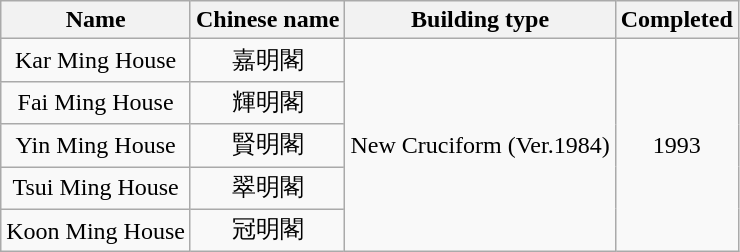<table class="wikitable" style="text-align: center">
<tr>
<th>Name</th>
<th>Chinese name</th>
<th>Building type</th>
<th>Completed</th>
</tr>
<tr>
<td>Kar Ming House</td>
<td>嘉明閣</td>
<td rowspan="5">New Cruciform (Ver.1984)</td>
<td rowspan="5">1993</td>
</tr>
<tr>
<td>Fai Ming House</td>
<td>輝明閣</td>
</tr>
<tr>
<td>Yin Ming House</td>
<td>賢明閣</td>
</tr>
<tr>
<td>Tsui Ming House</td>
<td>翠明閣</td>
</tr>
<tr>
<td>Koon Ming House</td>
<td>冠明閣</td>
</tr>
</table>
